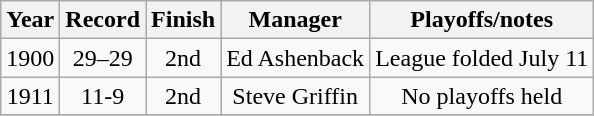<table class="wikitable" style="text-align:center">
<tr>
<th>Year</th>
<th>Record</th>
<th>Finish</th>
<th>Manager</th>
<th>Playoffs/notes</th>
</tr>
<tr align=center>
<td>1900</td>
<td>29–29</td>
<td>2nd</td>
<td>Ed Ashenback</td>
<td>League folded July 11</td>
</tr>
<tr align=center>
<td>1911</td>
<td>11-9</td>
<td>2nd</td>
<td>Steve Griffin</td>
<td>No playoffs held</td>
</tr>
<tr>
</tr>
</table>
